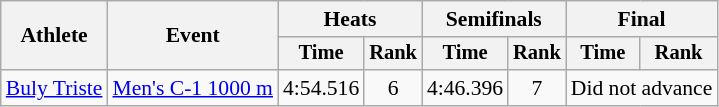<table class=wikitable style="font-size:90%">
<tr>
<th rowspan="2">Athlete</th>
<th rowspan="2">Event</th>
<th colspan=2>Heats</th>
<th colspan=2>Semifinals</th>
<th colspan=2>Final</th>
</tr>
<tr style="font-size:95%">
<th>Time</th>
<th>Rank</th>
<th>Time</th>
<th>Rank</th>
<th>Time</th>
<th>Rank</th>
</tr>
<tr align=center>
<td align=left><a href='#'>Buly Triste</a></td>
<td align=left><a href='#'>Men's C-1 1000 m</a></td>
<td>4:54.516</td>
<td>6</td>
<td>4:46.396</td>
<td>7</td>
<td colspan="2">Did not advance</td>
</tr>
</table>
